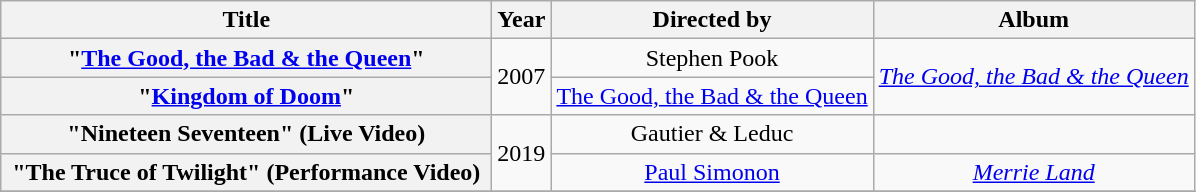<table class="wikitable plainrowheaders" style="text-align:center;">
<tr>
<th scope="col" style="width:20em;">Title</th>
<th scope="col">Year</th>
<th scope="col">Directed by</th>
<th scope="col">Album</th>
</tr>
<tr>
<th scope="row">"<a href='#'>The Good, the Bad & the Queen</a>"</th>
<td rowspan="2">2007</td>
<td>Stephen Pook</td>
<td rowspan="2"><em><a href='#'>The Good, the Bad & the Queen</a></em></td>
</tr>
<tr>
<th scope="row">"<a href='#'>Kingdom of Doom</a>"</th>
<td><a href='#'>The Good, the Bad & the Queen</a></td>
</tr>
<tr>
<th scope="row">"Nineteen Seventeen" (Live Video)</th>
<td rowspan="2">2019</td>
<td>Gautier & Leduc</td>
<td></td>
</tr>
<tr>
<th scope="row">"The Truce of Twilight" (Performance Video)</th>
<td><a href='#'>Paul Simonon</a></td>
<td><em><a href='#'>Merrie Land</a></em></td>
</tr>
<tr>
</tr>
</table>
